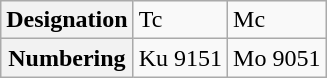<table class="wikitable">
<tr>
<th>Designation</th>
<td>Tc</td>
<td>Mc</td>
</tr>
<tr>
<th>Numbering</th>
<td>Ku 9151</td>
<td>Mo 9051</td>
</tr>
</table>
